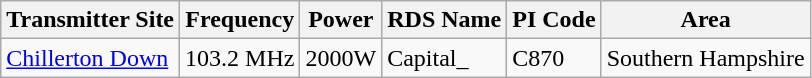<table class="wikitable">
<tr>
<th>Transmitter Site</th>
<th>Frequency</th>
<th>Power</th>
<th>RDS Name</th>
<th>PI Code</th>
<th>Area</th>
</tr>
<tr>
<td><a href='#'>Chillerton Down</a></td>
<td>103.2 MHz</td>
<td>2000W</td>
<td>Capital_</td>
<td>C870</td>
<td>Southern Hampshire</td>
</tr>
</table>
